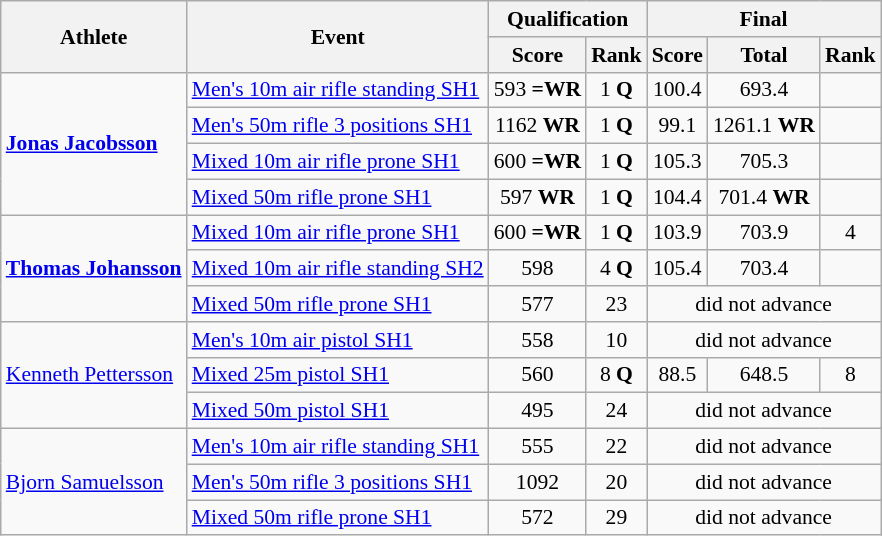<table class=wikitable style="font-size:90%">
<tr>
<th rowspan="2">Athlete</th>
<th rowspan="2">Event</th>
<th colspan="2">Qualification</th>
<th colspan="3">Final</th>
</tr>
<tr>
<th>Score</th>
<th>Rank</th>
<th>Score</th>
<th>Total</th>
<th>Rank</th>
</tr>
<tr>
<td rowspan="4"><strong><a href='#'>Jonas Jacobsson</a></strong></td>
<td><a href='#'>Men's 10m air rifle standing SH1</a></td>
<td align=center>593 <strong>=WR</strong></td>
<td align=center>1 <strong>Q</strong></td>
<td align=center>100.4</td>
<td align=center>693.4</td>
<td align=center></td>
</tr>
<tr>
<td><a href='#'>Men's 50m rifle 3 positions SH1</a></td>
<td align=center>1162 <strong>WR</strong></td>
<td align=center>1 <strong>Q</strong></td>
<td align=center>99.1</td>
<td align=center>1261.1 <strong>WR</strong></td>
<td align=center></td>
</tr>
<tr>
<td><a href='#'>Mixed 10m air rifle prone SH1</a></td>
<td align=center>600 <strong>=WR</strong></td>
<td align=center>1 <strong>Q</strong></td>
<td align=center>105.3</td>
<td align=center>705.3</td>
<td align=center></td>
</tr>
<tr>
<td><a href='#'>Mixed 50m rifle prone SH1</a></td>
<td align=center>597 <strong>WR</strong></td>
<td align=center>1 <strong>Q</strong></td>
<td align=center>104.4</td>
<td align=center>701.4 <strong>WR</strong></td>
<td align=center></td>
</tr>
<tr>
<td rowspan="3"><strong><a href='#'>Thomas Johansson</a></strong></td>
<td><a href='#'>Mixed 10m air rifle prone SH1</a></td>
<td align=center>600 <strong>=WR</strong></td>
<td align=center>1 <strong>Q</strong></td>
<td align=center>103.9</td>
<td align=center>703.9</td>
<td align=center>4</td>
</tr>
<tr>
<td><a href='#'>Mixed 10m air rifle standing SH2</a></td>
<td align=center>598</td>
<td align=center>4 <strong>Q</strong></td>
<td align=center>105.4</td>
<td align=center>703.4</td>
<td align=center></td>
</tr>
<tr>
<td><a href='#'>Mixed 50m rifle prone SH1</a></td>
<td align=center>577</td>
<td align=center>23</td>
<td align=center colspan="3">did not advance</td>
</tr>
<tr>
<td rowspan="3"><a href='#'>Kenneth Pettersson</a></td>
<td><a href='#'>Men's 10m air pistol SH1</a></td>
<td align=center>558</td>
<td align=center>10</td>
<td align=center colspan="3">did not advance</td>
</tr>
<tr>
<td><a href='#'>Mixed 25m pistol SH1</a></td>
<td align=center>560</td>
<td align=center>8 <strong>Q</strong></td>
<td align=center>88.5</td>
<td align=center>648.5</td>
<td align=center>8</td>
</tr>
<tr>
<td><a href='#'>Mixed 50m pistol SH1</a></td>
<td align=center>495</td>
<td align=center>24</td>
<td align=center colspan="3">did not advance</td>
</tr>
<tr>
<td rowspan="3"><a href='#'>Bjorn Samuelsson</a></td>
<td><a href='#'>Men's 10m air rifle standing SH1</a></td>
<td align=center>555</td>
<td align=center>22</td>
<td align=center colspan="3">did not advance</td>
</tr>
<tr>
<td><a href='#'>Men's 50m rifle 3 positions SH1</a></td>
<td align=center>1092</td>
<td align=center>20</td>
<td align=center colspan="3">did not advance</td>
</tr>
<tr>
<td><a href='#'>Mixed 50m rifle prone SH1</a></td>
<td align=center>572</td>
<td align=center>29</td>
<td align=center colspan="3">did not advance</td>
</tr>
</table>
